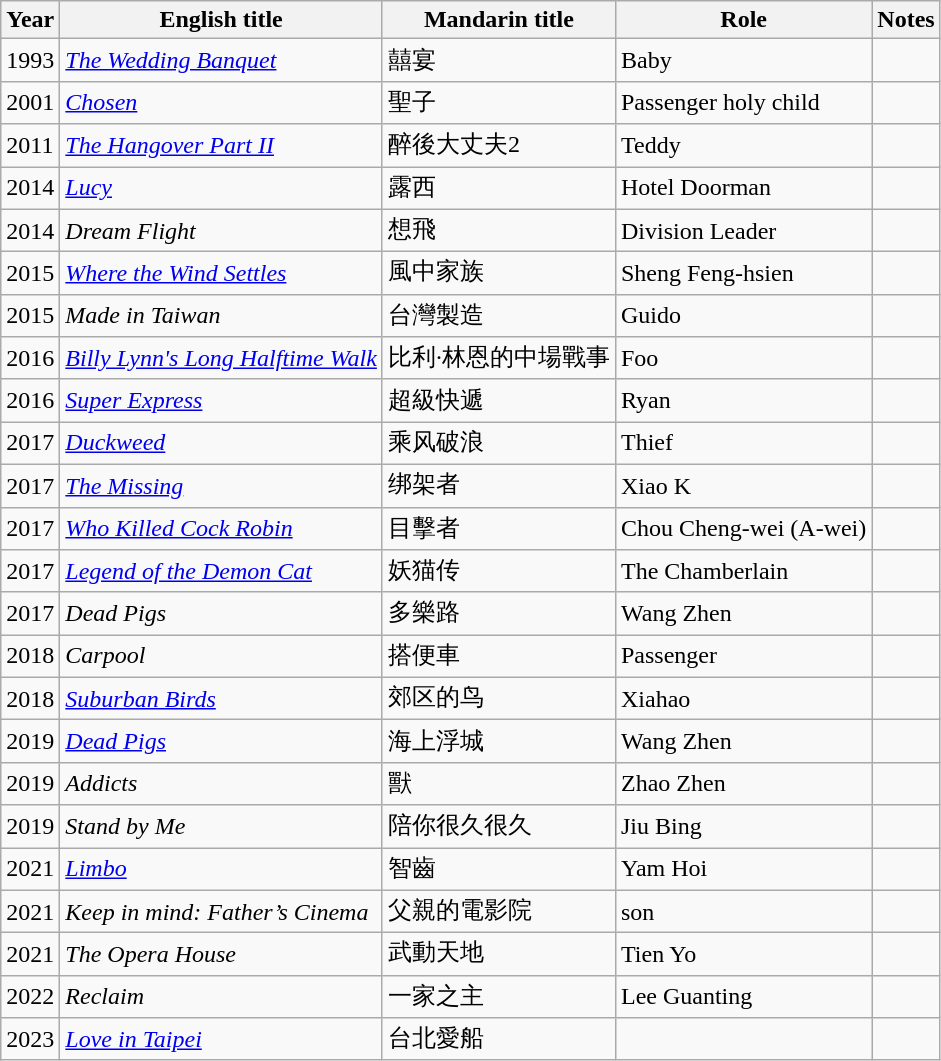<table class="wikitable sortable">
<tr>
<th>Year</th>
<th>English title</th>
<th>Mandarin title</th>
<th>Role</th>
<th class="unsortable">Notes</th>
</tr>
<tr>
<td>1993</td>
<td><em><a href='#'>The Wedding Banquet</a></em></td>
<td>囍宴</td>
<td>Baby</td>
<td></td>
</tr>
<tr>
<td>2001</td>
<td><em><a href='#'>Chosen</a></em></td>
<td>聖子</td>
<td>Passenger holy child</td>
<td></td>
</tr>
<tr>
<td>2011</td>
<td><em><a href='#'>The Hangover Part II</a></em></td>
<td>醉後大丈夫2</td>
<td>Teddy</td>
<td></td>
</tr>
<tr>
<td>2014</td>
<td><em><a href='#'>Lucy</a></em></td>
<td>露西</td>
<td>Hotel Doorman</td>
<td></td>
</tr>
<tr>
<td>2014</td>
<td><em>Dream Flight</em></td>
<td>想飛</td>
<td>Division Leader</td>
<td></td>
</tr>
<tr>
<td>2015</td>
<td><em><a href='#'>Where the Wind Settles</a></em></td>
<td>風中家族</td>
<td>Sheng Feng-hsien</td>
<td></td>
</tr>
<tr>
<td>2015</td>
<td><em>Made in Taiwan</em></td>
<td>台灣製造</td>
<td>Guido</td>
<td></td>
</tr>
<tr>
<td>2016</td>
<td><em><a href='#'>Billy Lynn's Long Halftime Walk</a></em></td>
<td>比利·林恩的中場戰事</td>
<td>Foo</td>
<td></td>
</tr>
<tr>
<td>2016</td>
<td><em><a href='#'>Super Express</a></em></td>
<td>超級快遞</td>
<td>Ryan</td>
<td></td>
</tr>
<tr>
<td>2017</td>
<td><em><a href='#'>Duckweed</a></em></td>
<td>乘风破浪</td>
<td>Thief</td>
<td></td>
</tr>
<tr>
<td>2017</td>
<td><em><a href='#'>The Missing</a></em></td>
<td>绑架者</td>
<td>Xiao K</td>
<td></td>
</tr>
<tr>
<td>2017</td>
<td><em><a href='#'>Who Killed Cock Robin</a></em></td>
<td>目擊者</td>
<td>Chou Cheng-wei (A-wei)</td>
<td></td>
</tr>
<tr>
<td>2017</td>
<td><em><a href='#'>Legend of the Demon Cat</a></em></td>
<td>妖猫传</td>
<td>The Chamberlain</td>
<td></td>
</tr>
<tr>
<td>2017</td>
<td><em>Dead Pigs</em></td>
<td>多樂路</td>
<td>Wang Zhen</td>
<td></td>
</tr>
<tr>
<td>2018</td>
<td><em>Carpool</em></td>
<td>搭便車</td>
<td>Passenger</td>
<td></td>
</tr>
<tr>
<td>2018</td>
<td><em><a href='#'>Suburban Birds</a></em></td>
<td>郊区的鸟</td>
<td>Xiahao</td>
<td></td>
</tr>
<tr>
<td>2019</td>
<td><em><a href='#'>Dead Pigs</a></em></td>
<td>海上浮城</td>
<td>Wang Zhen</td>
<td></td>
</tr>
<tr>
<td>2019</td>
<td><em>Addicts</em></td>
<td>獸</td>
<td>Zhao Zhen</td>
<td></td>
</tr>
<tr>
<td>2019</td>
<td><em>Stand by Me</em></td>
<td>陪你很久很久</td>
<td>Jiu Bing</td>
<td></td>
</tr>
<tr>
<td>2021</td>
<td><em><a href='#'>Limbo</a></em></td>
<td>智齒</td>
<td>Yam Hoi</td>
<td></td>
</tr>
<tr>
<td>2021</td>
<td><em>Keep in mind: Father’s Cinema</em></td>
<td>父親的電影院</td>
<td>son</td>
<td></td>
</tr>
<tr>
<td>2021</td>
<td><em>The Opera House</em></td>
<td>武動天地</td>
<td>Tien Yo</td>
<td></td>
</tr>
<tr>
<td>2022</td>
<td><em>Reclaim</em></td>
<td>一家之主</td>
<td>Lee Guanting</td>
<td></td>
</tr>
<tr>
<td>2023</td>
<td><em><a href='#'>Love in Taipei</a></em></td>
<td>台北愛船</td>
<td></td>
<td></td>
</tr>
</table>
